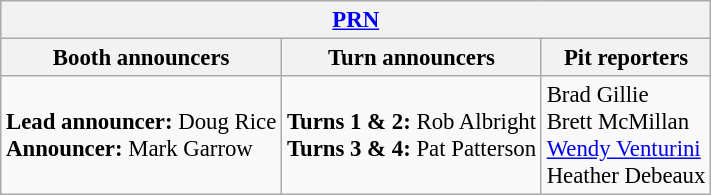<table class="wikitable" style="font-size: 95%">
<tr>
<th colspan="3"><a href='#'>PRN</a></th>
</tr>
<tr>
<th>Booth announcers</th>
<th>Turn announcers</th>
<th>Pit reporters</th>
</tr>
<tr>
<td><strong>Lead announcer:</strong> Doug Rice<br><strong>Announcer:</strong> Mark Garrow</td>
<td><strong>Turns 1 & 2:</strong> Rob Albright<br><strong>Turns 3 & 4:</strong> Pat Patterson</td>
<td>Brad Gillie<br>Brett McMillan<br><a href='#'>Wendy Venturini</a><br>Heather Debeaux</td>
</tr>
</table>
